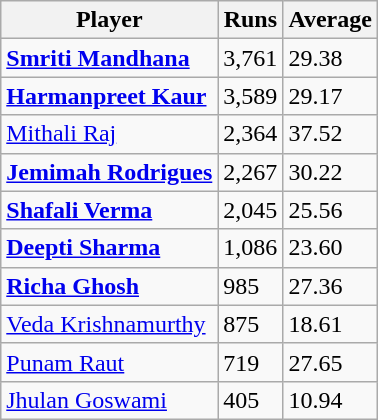<table class="wikitable">
<tr>
<th>Player</th>
<th>Runs</th>
<th>Average</th>
</tr>
<tr>
<td><strong><a href='#'>Smriti Mandhana</a></strong></td>
<td>3,761</td>
<td>29.38</td>
</tr>
<tr>
<td><strong><a href='#'>Harmanpreet Kaur</a></strong></td>
<td>3,589</td>
<td>29.17</td>
</tr>
<tr>
<td><a href='#'>Mithali Raj</a></td>
<td>2,364</td>
<td>37.52</td>
</tr>
<tr>
<td><strong><a href='#'>Jemimah Rodrigues</a></strong></td>
<td>2,267</td>
<td>30.22</td>
</tr>
<tr>
<td><strong><a href='#'>Shafali Verma</a></strong></td>
<td>2,045</td>
<td>25.56</td>
</tr>
<tr>
<td><strong><a href='#'>Deepti Sharma</a></strong></td>
<td>1,086</td>
<td>23.60</td>
</tr>
<tr>
<td><strong><a href='#'>Richa Ghosh</a></strong></td>
<td>985</td>
<td>27.36</td>
</tr>
<tr>
<td><a href='#'>Veda Krishnamurthy</a></td>
<td>875</td>
<td>18.61</td>
</tr>
<tr>
<td><a href='#'>Punam Raut</a></td>
<td>719</td>
<td>27.65</td>
</tr>
<tr>
<td><a href='#'>Jhulan Goswami</a></td>
<td>405</td>
<td>10.94</td>
</tr>
</table>
